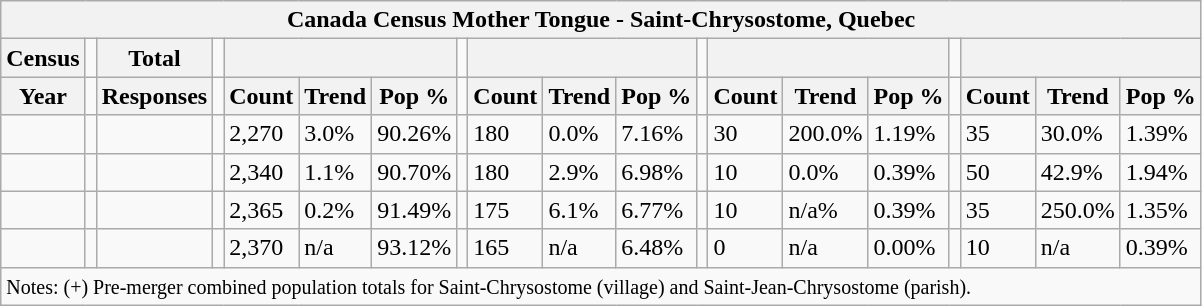<table class="wikitable">
<tr>
<th colspan="19">Canada Census Mother Tongue - Saint-Chrysostome, Quebec</th>
</tr>
<tr>
<th>Census</th>
<td></td>
<th>Total</th>
<td colspan="1"></td>
<th colspan="3"></th>
<td colspan="1"></td>
<th colspan="3"></th>
<td colspan="1"></td>
<th colspan="3"></th>
<td colspan="1"></td>
<th colspan="3"></th>
</tr>
<tr>
<th>Year</th>
<td></td>
<th>Responses</th>
<td></td>
<th>Count</th>
<th>Trend</th>
<th>Pop %</th>
<td></td>
<th>Count</th>
<th>Trend</th>
<th>Pop %</th>
<td></td>
<th>Count</th>
<th>Trend</th>
<th>Pop %</th>
<td></td>
<th>Count</th>
<th>Trend</th>
<th>Pop %</th>
</tr>
<tr>
<td></td>
<td></td>
<td></td>
<td></td>
<td>2,270</td>
<td> 3.0%</td>
<td>90.26%</td>
<td></td>
<td>180</td>
<td> 0.0%</td>
<td>7.16%</td>
<td></td>
<td>30</td>
<td> 200.0%</td>
<td>1.19%</td>
<td></td>
<td>35</td>
<td> 30.0%</td>
<td>1.39%</td>
</tr>
<tr>
<td></td>
<td></td>
<td></td>
<td></td>
<td>2,340</td>
<td> 1.1%</td>
<td>90.70%</td>
<td></td>
<td>180</td>
<td> 2.9%</td>
<td>6.98%</td>
<td></td>
<td>10</td>
<td> 0.0%</td>
<td>0.39%</td>
<td></td>
<td>50</td>
<td> 42.9%</td>
<td>1.94%</td>
</tr>
<tr>
<td></td>
<td></td>
<td></td>
<td></td>
<td>2,365</td>
<td> 0.2%</td>
<td>91.49%</td>
<td></td>
<td>175</td>
<td> 6.1%</td>
<td>6.77%</td>
<td></td>
<td>10</td>
<td> n/a%</td>
<td>0.39%</td>
<td></td>
<td>35</td>
<td> 250.0%</td>
<td>1.35%</td>
</tr>
<tr>
<td></td>
<td></td>
<td></td>
<td></td>
<td>2,370</td>
<td>n/a</td>
<td>93.12%</td>
<td></td>
<td>165</td>
<td>n/a</td>
<td>6.48%</td>
<td></td>
<td>0</td>
<td>n/a</td>
<td>0.00%</td>
<td></td>
<td>10</td>
<td>n/a</td>
<td>0.39%</td>
</tr>
<tr>
<td colspan="19"><small>Notes: (+) Pre-merger combined population totals for Saint-Chrysostome (village) and Saint-Jean-Chrysostome (parish).</small></td>
</tr>
</table>
